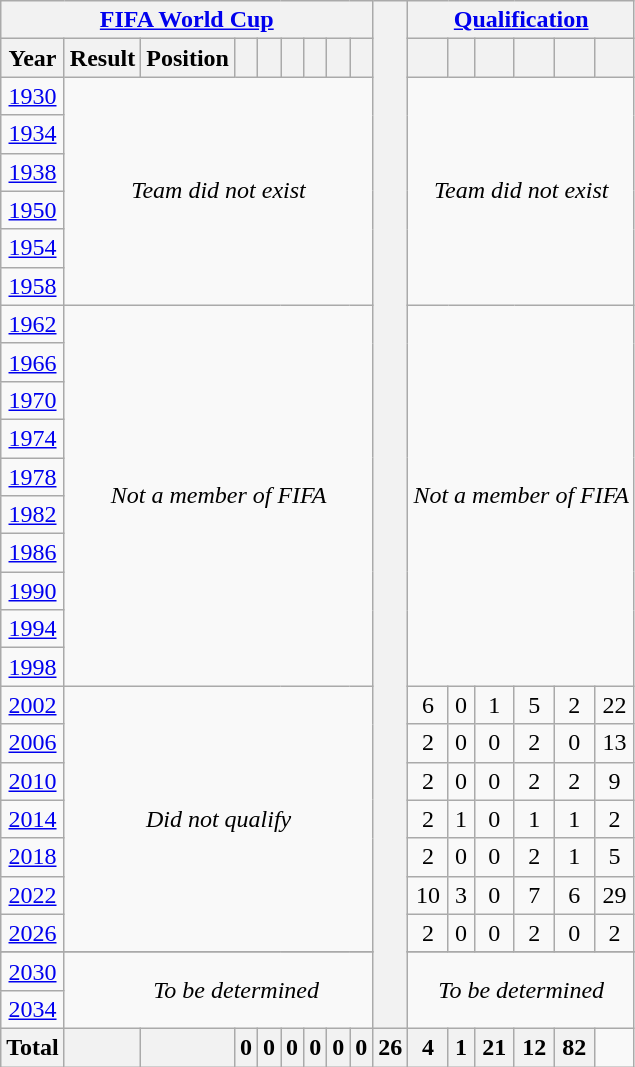<table class="wikitable" style="text-align: center;">
<tr>
<th colspan="9"><a href='#'>FIFA World Cup</a></th>
<th rowspan="28"></th>
<th colspan="6"><a href='#'>Qualification</a></th>
</tr>
<tr>
<th>Year</th>
<th>Result</th>
<th>Position</th>
<th></th>
<th></th>
<th></th>
<th></th>
<th></th>
<th></th>
<th></th>
<th></th>
<th></th>
<th></th>
<th></th>
<th></th>
</tr>
<tr>
<td> <a href='#'>1930</a></td>
<td rowspan="6" colspan="8"><em>Team did not exist</em></td>
<td rowspan="6" colspan="6"><em>Team did not exist</em></td>
</tr>
<tr>
<td> <a href='#'>1934</a></td>
</tr>
<tr>
<td> <a href='#'>1938</a></td>
</tr>
<tr>
<td> <a href='#'>1950</a></td>
</tr>
<tr>
<td> <a href='#'>1954</a></td>
</tr>
<tr>
<td> <a href='#'>1958</a></td>
</tr>
<tr>
<td> <a href='#'>1962</a></td>
<td rowspan="10" colspan="8"><em>Not a member of FIFA</em></td>
<td rowspan="10" colspan="6"><em>Not a member of FIFA</em></td>
</tr>
<tr>
<td> <a href='#'>1966</a></td>
</tr>
<tr>
<td> <a href='#'>1970</a></td>
</tr>
<tr>
<td> <a href='#'>1974</a></td>
</tr>
<tr>
<td> <a href='#'>1978</a></td>
</tr>
<tr>
<td> <a href='#'>1982</a></td>
</tr>
<tr>
<td> <a href='#'>1986</a></td>
</tr>
<tr>
<td> <a href='#'>1990</a></td>
</tr>
<tr>
<td> <a href='#'>1994</a></td>
</tr>
<tr>
<td> <a href='#'>1998</a></td>
</tr>
<tr>
<td> <a href='#'>2002</a></td>
<td colspan="8" rowspan="7"><em>Did not qualify</em></td>
<td>6</td>
<td>0</td>
<td>1</td>
<td>5</td>
<td>2</td>
<td>22</td>
</tr>
<tr>
<td> <a href='#'>2006</a></td>
<td>2</td>
<td>0</td>
<td>0</td>
<td>2</td>
<td>0</td>
<td>13</td>
</tr>
<tr>
<td> <a href='#'>2010</a></td>
<td>2</td>
<td>0</td>
<td>0</td>
<td>2</td>
<td>2</td>
<td>9</td>
</tr>
<tr>
<td> <a href='#'>2014</a></td>
<td>2</td>
<td>1</td>
<td>0</td>
<td>1</td>
<td>1</td>
<td>2</td>
</tr>
<tr>
<td> <a href='#'>2018</a></td>
<td>2</td>
<td>0</td>
<td>0</td>
<td>2</td>
<td>1</td>
<td>5</td>
</tr>
<tr>
<td> <a href='#'>2022</a></td>
<td>10</td>
<td>3</td>
<td>0</td>
<td>7</td>
<td>6</td>
<td>29</td>
</tr>
<tr>
<td> <a href='#'>2026</a></td>
<td>2</td>
<td>0</td>
<td>0</td>
<td>2</td>
<td>0</td>
<td>2</td>
</tr>
<tr>
</tr>
<tr>
<td> <a href='#'>2030</a></td>
<td colspan="9" rowspan="2"><em>To be determined</em></td>
<td colspan="9" rowspan="2"><em>To be determined</em></td>
</tr>
<tr>
<td> <a href='#'>2034</a></td>
</tr>
<tr>
<th>Total</th>
<th></th>
<th></th>
<th>0</th>
<th>0</th>
<th>0</th>
<th>0</th>
<th>0</th>
<th>0</th>
<th>26</th>
<th>4</th>
<th>1</th>
<th>21</th>
<th>12</th>
<th>82</th>
</tr>
</table>
